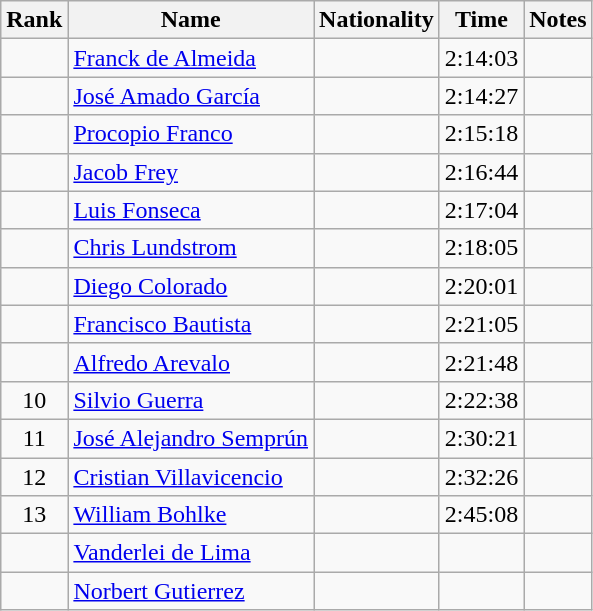<table class="wikitable sortable" style="text-align:center">
<tr>
<th>Rank</th>
<th>Name</th>
<th>Nationality</th>
<th>Time</th>
<th>Notes</th>
</tr>
<tr>
<td></td>
<td align=left><a href='#'>Franck de Almeida</a></td>
<td align=left></td>
<td>2:14:03</td>
<td></td>
</tr>
<tr>
<td></td>
<td align=left><a href='#'>José Amado García</a></td>
<td align=left></td>
<td>2:14:27</td>
<td></td>
</tr>
<tr>
<td></td>
<td align=left><a href='#'>Procopio Franco</a></td>
<td align=left></td>
<td>2:15:18</td>
<td></td>
</tr>
<tr>
<td></td>
<td align=left><a href='#'>Jacob Frey</a></td>
<td align=left></td>
<td>2:16:44</td>
<td></td>
</tr>
<tr>
<td></td>
<td align=left><a href='#'>Luis Fonseca</a></td>
<td align=left></td>
<td>2:17:04</td>
<td></td>
</tr>
<tr>
<td></td>
<td align=left><a href='#'>Chris Lundstrom</a></td>
<td align=left></td>
<td>2:18:05</td>
<td></td>
</tr>
<tr>
<td></td>
<td align=left><a href='#'>Diego Colorado</a></td>
<td align=left></td>
<td>2:20:01</td>
<td></td>
</tr>
<tr>
<td></td>
<td align=left><a href='#'>Francisco Bautista</a></td>
<td align=left></td>
<td>2:21:05</td>
<td></td>
</tr>
<tr>
<td></td>
<td align=left><a href='#'>Alfredo Arevalo</a></td>
<td align=left></td>
<td>2:21:48</td>
<td></td>
</tr>
<tr>
<td>10</td>
<td align=left><a href='#'>Silvio Guerra</a></td>
<td align=left></td>
<td>2:22:38</td>
<td></td>
</tr>
<tr>
<td>11</td>
<td align=left><a href='#'>José Alejandro Semprún</a></td>
<td align=left></td>
<td>2:30:21</td>
<td></td>
</tr>
<tr>
<td>12</td>
<td align=left><a href='#'>Cristian Villavicencio</a></td>
<td align=left></td>
<td>2:32:26</td>
<td></td>
</tr>
<tr>
<td>13</td>
<td align=left><a href='#'>William Bohlke</a></td>
<td align=left></td>
<td>2:45:08</td>
<td></td>
</tr>
<tr>
<td></td>
<td align=left><a href='#'>Vanderlei de Lima</a></td>
<td align=left></td>
<td></td>
<td></td>
</tr>
<tr>
<td></td>
<td align=left><a href='#'>Norbert Gutierrez</a></td>
<td align=left></td>
<td></td>
<td></td>
</tr>
</table>
